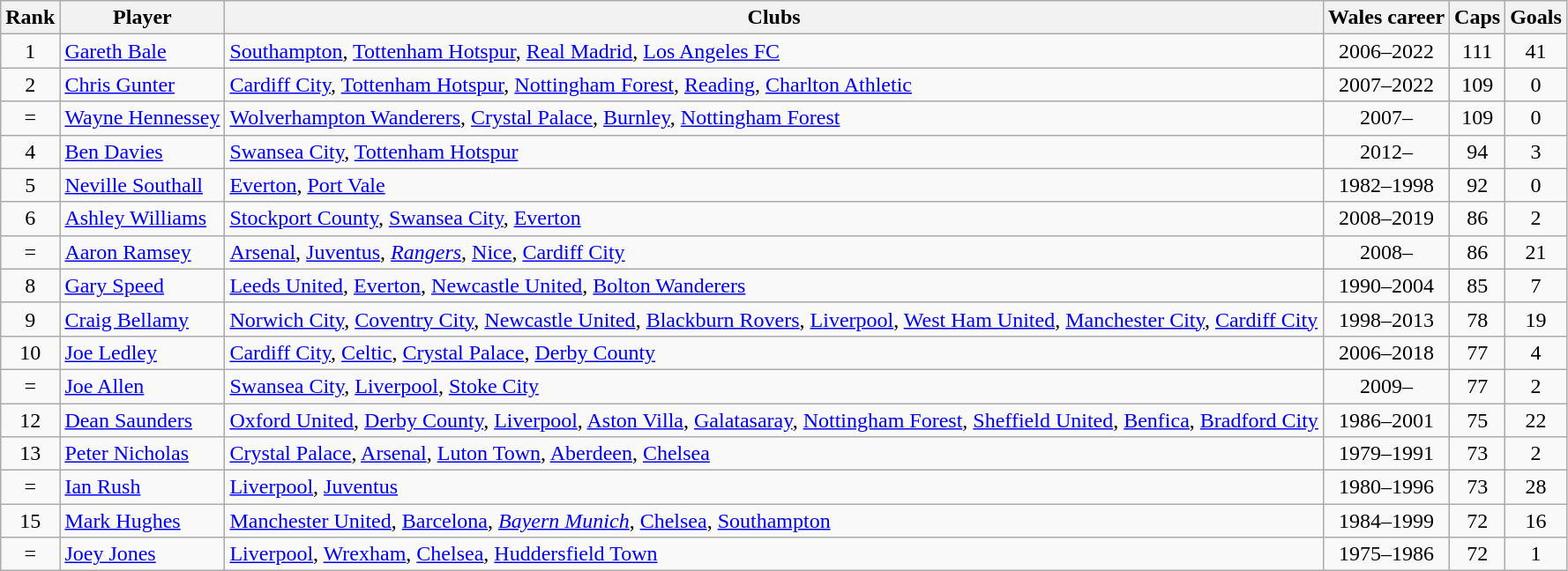<table class="wikitable sortable" style="text-align: center;">
<tr>
<th class="unsortable">Rank</th>
<th class="unsortable">Player</th>
<th class="unsortable">Clubs</th>
<th class="unsortable">Wales career</th>
<th>Caps</th>
<th>Goals</th>
</tr>
<tr>
<td>1</td>
<td style="text-align: left;"><a href='#'>Gareth Bale</a></td>
<td style="text-align: left;"><a href='#'>Southampton</a>, <a href='#'>Tottenham Hotspur</a>, <a href='#'>Real Madrid</a>, <a href='#'>Los Angeles FC</a></td>
<td>2006–2022</td>
<td>111</td>
<td>41</td>
</tr>
<tr>
<td>2</td>
<td style="text-align: left;"><a href='#'>Chris Gunter</a></td>
<td style="text-align: left;"><a href='#'>Cardiff City</a>, <a href='#'>Tottenham Hotspur</a>, <a href='#'>Nottingham Forest</a>, <a href='#'>Reading</a>, <a href='#'>Charlton Athletic</a></td>
<td>2007–2022</td>
<td>109</td>
<td>0</td>
</tr>
<tr>
<td>=</td>
<td style="text-align: left;"><a href='#'>Wayne Hennessey</a></td>
<td style="text-align: left;"><a href='#'>Wolverhampton Wanderers</a>, <a href='#'>Crystal Palace</a>, <a href='#'>Burnley</a>, <a href='#'>Nottingham Forest</a></td>
<td>2007–</td>
<td>109</td>
<td>0</td>
</tr>
<tr>
<td>4</td>
<td style="text-align: left;"><a href='#'>Ben Davies</a></td>
<td style="text-align: left;"><a href='#'>Swansea City</a>, <a href='#'>Tottenham Hotspur</a></td>
<td>2012–</td>
<td>94</td>
<td>3</td>
</tr>
<tr>
<td>5</td>
<td style="text-align: left;"><a href='#'>Neville Southall</a></td>
<td style="text-align: left;"><a href='#'>Everton</a>, <a href='#'>Port Vale</a></td>
<td>1982–1998</td>
<td>92</td>
<td>0</td>
</tr>
<tr>
<td>6</td>
<td style="text-align: left;"><a href='#'>Ashley Williams</a></td>
<td style="text-align: left;"><a href='#'>Stockport County</a>, <a href='#'>Swansea City</a>, <a href='#'>Everton</a></td>
<td>2008–2019</td>
<td>86</td>
<td>2</td>
</tr>
<tr>
<td>=</td>
<td style="text-align: left;"><a href='#'>Aaron Ramsey</a></td>
<td style="text-align: left;"><a href='#'>Arsenal</a>, <a href='#'>Juventus</a>, <em><a href='#'>Rangers</a></em>, <a href='#'>Nice</a>, <a href='#'>Cardiff City</a></td>
<td>2008–</td>
<td>86</td>
<td>21</td>
</tr>
<tr>
<td>8</td>
<td style="text-align: left;"><a href='#'>Gary Speed</a></td>
<td style="text-align: left;"><a href='#'>Leeds United</a>, <a href='#'>Everton</a>, <a href='#'>Newcastle United</a>, <a href='#'>Bolton Wanderers</a></td>
<td>1990–2004</td>
<td>85</td>
<td>7</td>
</tr>
<tr>
<td>9</td>
<td style="text-align: left;"><a href='#'>Craig Bellamy</a></td>
<td style="text-align: left;"><a href='#'>Norwich City</a>, <a href='#'>Coventry City</a>, <a href='#'>Newcastle United</a>, <a href='#'>Blackburn Rovers</a>, <a href='#'>Liverpool</a>, <a href='#'>West Ham United</a>, <a href='#'>Manchester City</a>, <a href='#'>Cardiff City</a></td>
<td>1998–2013</td>
<td>78</td>
<td>19</td>
</tr>
<tr>
<td>10</td>
<td style="text-align: left;"><a href='#'>Joe Ledley</a></td>
<td style="text-align: left;"><a href='#'>Cardiff City</a>, <a href='#'>Celtic</a>, <a href='#'>Crystal Palace</a>, <a href='#'>Derby County</a></td>
<td>2006–2018</td>
<td>77</td>
<td>4</td>
</tr>
<tr>
<td>=</td>
<td style="text-align: left;"><a href='#'>Joe Allen</a></td>
<td style="text-align: left;"><a href='#'>Swansea City</a>, <a href='#'>Liverpool</a>, <a href='#'>Stoke City</a></td>
<td>2009–</td>
<td>77</td>
<td>2</td>
</tr>
<tr>
<td>12</td>
<td style="text-align: left;"><a href='#'>Dean Saunders</a></td>
<td style="text-align: left;"><a href='#'>Oxford United</a>, <a href='#'>Derby County</a>, <a href='#'>Liverpool</a>, <a href='#'>Aston Villa</a>, <a href='#'>Galatasaray</a>, <a href='#'>Nottingham Forest</a>, <a href='#'>Sheffield United</a>, <a href='#'>Benfica</a>, <a href='#'>Bradford City</a></td>
<td>1986–2001</td>
<td>75</td>
<td>22</td>
</tr>
<tr>
<td>13</td>
<td style="text-align: left;"><a href='#'>Peter Nicholas</a></td>
<td style="text-align: left;"><a href='#'>Crystal Palace</a>, <a href='#'>Arsenal</a>, <a href='#'>Luton Town</a>, <a href='#'>Aberdeen</a>, <a href='#'>Chelsea</a></td>
<td>1979–1991</td>
<td>73</td>
<td>2</td>
</tr>
<tr>
<td>=</td>
<td style="text-align: left;"><a href='#'>Ian Rush</a></td>
<td style="text-align: left;"><a href='#'>Liverpool</a>, <a href='#'>Juventus</a></td>
<td>1980–1996</td>
<td>73</td>
<td>28</td>
</tr>
<tr>
<td>15</td>
<td style="text-align: left;"><a href='#'>Mark Hughes</a></td>
<td style="text-align: left;"><a href='#'>Manchester United</a>, <a href='#'>Barcelona</a>, <em><a href='#'>Bayern Munich</a></em>, <a href='#'>Chelsea</a>, <a href='#'>Southampton</a></td>
<td>1984–1999</td>
<td>72</td>
<td>16</td>
</tr>
<tr>
<td>=</td>
<td style="text-align: left;"><a href='#'>Joey Jones</a></td>
<td style="text-align: left;"><a href='#'>Liverpool</a>, <a href='#'>Wrexham</a>, <a href='#'>Chelsea</a>, <a href='#'>Huddersfield Town</a></td>
<td>1975–1986</td>
<td>72</td>
<td>1</td>
</tr>
</table>
